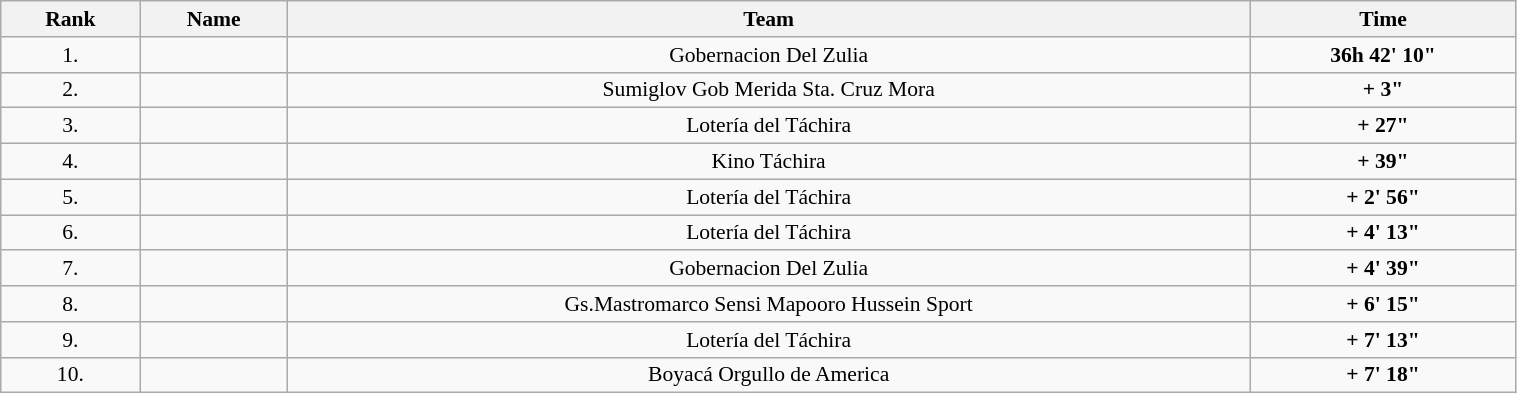<table class=wikitable style="font-size:90%" width="80%">
<tr>
<th>Rank</th>
<th>Name</th>
<th>Team</th>
<th>Time</th>
</tr>
<tr>
<td align="center">1.</td>
<td></td>
<td align="center">Gobernacion Del Zulia</td>
<td align="center"><strong>36h 42' 10"</strong></td>
</tr>
<tr>
<td align="center">2.</td>
<td></td>
<td align="center">Sumiglov Gob Merida Sta. Cruz Mora</td>
<td align="center"><strong>+ 3"</strong></td>
</tr>
<tr>
<td align="center">3.</td>
<td></td>
<td align="center">Lotería del Táchira</td>
<td align="center"><strong>+ 27"</strong></td>
</tr>
<tr>
<td align="center">4.</td>
<td></td>
<td align="center">Kino Táchira</td>
<td align="center"><strong>+ 39"</strong></td>
</tr>
<tr>
<td align="center">5.</td>
<td></td>
<td align="center">Lotería del Táchira</td>
<td align="center"><strong>+ 2' 56"</strong></td>
</tr>
<tr>
<td align="center">6.</td>
<td></td>
<td align="center">Lotería del Táchira</td>
<td align="center"><strong>+ 4' 13"</strong></td>
</tr>
<tr>
<td align="center">7.</td>
<td></td>
<td align="center">Gobernacion Del Zulia</td>
<td align="center"><strong>+ 4' 39"</strong></td>
</tr>
<tr>
<td align="center">8.</td>
<td></td>
<td align="center">Gs.Mastromarco Sensi Mapooro Hussein Sport</td>
<td align="center"><strong>+ 6' 15"</strong></td>
</tr>
<tr>
<td align="center">9.</td>
<td></td>
<td align="center">Lotería del Táchira</td>
<td align="center"><strong>+ 7' 13"</strong></td>
</tr>
<tr>
<td align="center">10.</td>
<td></td>
<td align="center">Boyacá Orgullo de America</td>
<td align="center"><strong>+ 7' 18"</strong></td>
</tr>
</table>
